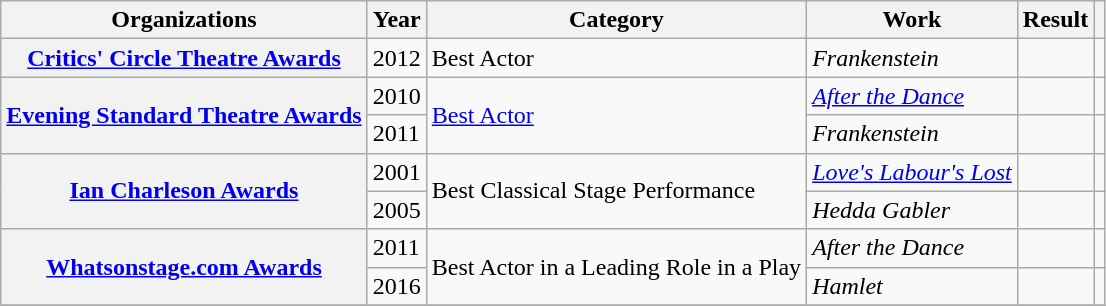<table class= "wikitable plainrowheaders sortable">
<tr>
<th>Organizations</th>
<th scope="col">Year</th>
<th scope="col">Category</th>
<th scope="col">Work</th>
<th scope="col">Result</th>
<th scope="col" class="unsortable"></th>
</tr>
<tr>
<th scope="row" rowspan="1"><a href='#'>Critics' Circle Theatre Awards</a></th>
<td>2012</td>
<td>Best Actor</td>
<td><em>Frankenstein</em></td>
<td></td>
<td></td>
</tr>
<tr>
<th scope="row" rowspan="2"><a href='#'>Evening Standard Theatre Awards</a></th>
<td>2010</td>
<td rowspan="2"><a href='#'>Best Actor</a></td>
<td><em><a href='#'>After the Dance</a></em></td>
<td></td>
<td></td>
</tr>
<tr>
<td>2011</td>
<td><em>Frankenstein</em></td>
<td></td>
<td></td>
</tr>
<tr>
<th scope="row" rowspan="2"><a href='#'>Ian Charleson Awards</a></th>
<td>2001</td>
<td rowspan=2>Best Classical Stage Performance</td>
<td><em><a href='#'>Love's Labour's Lost</a></em></td>
<td></td>
<td></td>
</tr>
<tr>
<td>2005</td>
<td><em>Hedda Gabler</em></td>
<td></td>
<td></td>
</tr>
<tr>
<th scope="row" rowspan="2"><a href='#'>Whatsonstage.com Awards</a></th>
<td>2011</td>
<td rowspan=2>Best Actor in a Leading Role in a Play</td>
<td><em>After the Dance</em></td>
<td></td>
<td></td>
</tr>
<tr>
<td>2016</td>
<td><em>Hamlet</em></td>
<td></td>
<td></td>
</tr>
<tr>
</tr>
</table>
